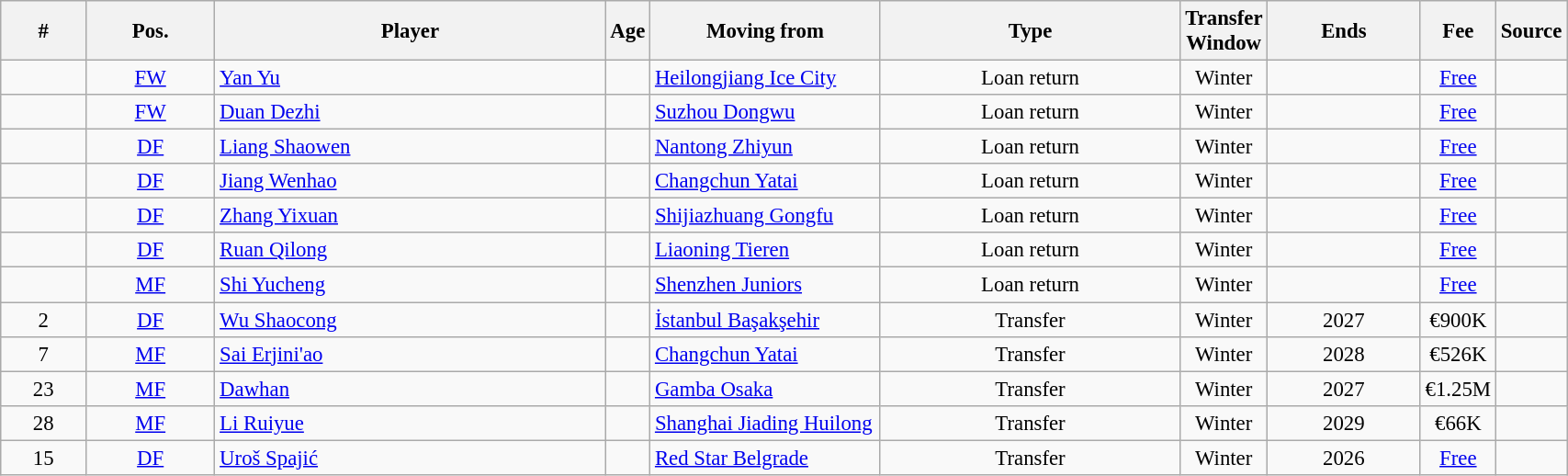<table class="wikitable sortable" style="width:90%; text-align:center; font-size:95%;">
<tr>
<th>#</th>
<th>Pos.</th>
<th>Player</th>
<th style="width: 10px;">Age</th>
<th style="width: 160px;">Moving from</th>
<th>Type</th>
<th style="width: 40px;">Transfer Window</th>
<th>Ends</th>
<th style="width: 40px;">Fee</th>
<th style="width: 20px;">Source</th>
</tr>
<tr>
<td></td>
<td><a href='#'>FW</a></td>
<td style="text-align: left;"> <a href='#'>Yan Yu</a></td>
<td></td>
<td style="text-align: left;"> <a href='#'>Heilongjiang Ice City</a></td>
<td>Loan return</td>
<td>Winter</td>
<td></td>
<td><a href='#'>Free</a></td>
<td></td>
</tr>
<tr>
<td></td>
<td><a href='#'>FW</a></td>
<td style="text-align: left;"> <a href='#'>Duan Dezhi</a></td>
<td></td>
<td style="text-align: left;"> <a href='#'>Suzhou Dongwu</a></td>
<td>Loan return</td>
<td>Winter</td>
<td></td>
<td><a href='#'>Free</a></td>
<td></td>
</tr>
<tr>
<td></td>
<td><a href='#'>DF</a></td>
<td style="text-align: left;"> <a href='#'>Liang Shaowen</a></td>
<td></td>
<td style="text-align: left;"> <a href='#'>Nantong Zhiyun</a></td>
<td>Loan return</td>
<td>Winter</td>
<td></td>
<td><a href='#'>Free</a></td>
<td></td>
</tr>
<tr>
<td></td>
<td><a href='#'>DF</a></td>
<td style="text-align: left;"> <a href='#'>Jiang Wenhao</a></td>
<td></td>
<td style="text-align: left;"> <a href='#'>Changchun Yatai</a></td>
<td>Loan return</td>
<td>Winter</td>
<td></td>
<td><a href='#'>Free</a></td>
<td></td>
</tr>
<tr>
<td></td>
<td><a href='#'>DF</a></td>
<td style="text-align: left;"> <a href='#'>Zhang Yixuan</a></td>
<td></td>
<td style="text-align: left;"> <a href='#'>Shijiazhuang Gongfu</a></td>
<td>Loan return</td>
<td>Winter</td>
<td></td>
<td><a href='#'>Free</a></td>
<td></td>
</tr>
<tr>
<td></td>
<td><a href='#'>DF</a></td>
<td style="text-align: left;"> <a href='#'>Ruan Qilong</a></td>
<td></td>
<td style="text-align: left;"> <a href='#'>Liaoning Tieren</a></td>
<td>Loan return</td>
<td>Winter</td>
<td></td>
<td><a href='#'>Free</a></td>
<td></td>
</tr>
<tr>
<td></td>
<td><a href='#'>MF</a></td>
<td style="text-align: left;"> <a href='#'>Shi Yucheng</a></td>
<td></td>
<td style="text-align: left;"> <a href='#'>Shenzhen Juniors</a></td>
<td>Loan return</td>
<td>Winter</td>
<td></td>
<td><a href='#'>Free</a></td>
<td></td>
</tr>
<tr>
<td>2</td>
<td><a href='#'>DF</a></td>
<td style="text-align: left;"> <a href='#'>Wu Shaocong</a></td>
<td></td>
<td style="text-align: left;"> <a href='#'>İstanbul Başakşehir</a></td>
<td>Transfer</td>
<td>Winter</td>
<td>2027</td>
<td>€900K</td>
<td></td>
</tr>
<tr>
<td>7</td>
<td><a href='#'>MF</a></td>
<td style="text-align: left;"> <a href='#'>Sai Erjini'ao</a></td>
<td></td>
<td style="text-align: left;"> <a href='#'>Changchun Yatai</a></td>
<td>Transfer</td>
<td>Winter</td>
<td>2028</td>
<td>€526K</td>
<td></td>
</tr>
<tr>
<td>23</td>
<td><a href='#'>MF</a></td>
<td style="text-align: left;"> <a href='#'>Dawhan</a></td>
<td></td>
<td style="text-align: left;"> <a href='#'>Gamba Osaka</a></td>
<td>Transfer</td>
<td>Winter</td>
<td>2027</td>
<td>€1.25M</td>
<td></td>
</tr>
<tr>
<td>28</td>
<td><a href='#'>MF</a></td>
<td style="text-align: left;"> <a href='#'>Li Ruiyue</a></td>
<td></td>
<td style="text-align: left;"> <a href='#'>Shanghai Jiading Huilong</a></td>
<td>Transfer</td>
<td>Winter</td>
<td>2029</td>
<td>€66K</td>
<td></td>
</tr>
<tr>
<td>15</td>
<td><a href='#'>DF</a></td>
<td style="text-align: left;"> <a href='#'>Uroš Spajić</a></td>
<td></td>
<td style="text-align: left;"> <a href='#'>Red Star Belgrade</a></td>
<td>Transfer</td>
<td>Winter</td>
<td>2026</td>
<td><a href='#'>Free</a></td>
<td></td>
</tr>
</table>
